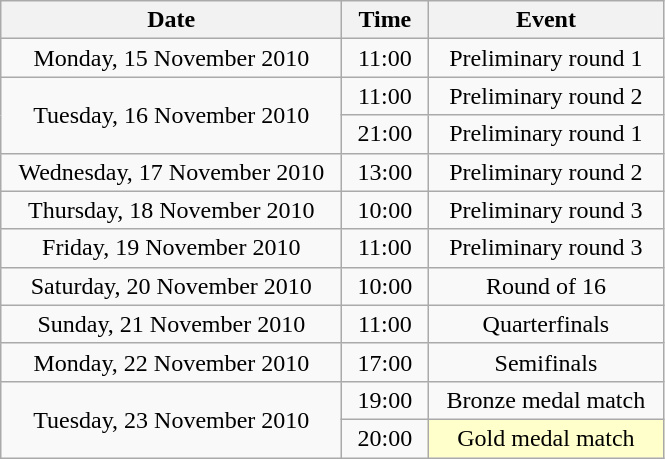<table class = "wikitable" style="text-align:center;">
<tr>
<th width=220>Date</th>
<th width=50>Time</th>
<th width=150>Event</th>
</tr>
<tr>
<td>Monday, 15 November 2010</td>
<td>11:00</td>
<td>Preliminary round 1</td>
</tr>
<tr>
<td rowspan=2>Tuesday, 16 November 2010</td>
<td>11:00</td>
<td>Preliminary round 2</td>
</tr>
<tr>
<td>21:00</td>
<td>Preliminary round 1</td>
</tr>
<tr>
<td>Wednesday, 17 November 2010</td>
<td>13:00</td>
<td>Preliminary round 2</td>
</tr>
<tr>
<td>Thursday, 18 November 2010</td>
<td>10:00</td>
<td>Preliminary round 3</td>
</tr>
<tr>
<td>Friday, 19 November 2010</td>
<td>11:00</td>
<td>Preliminary round 3</td>
</tr>
<tr>
<td>Saturday, 20 November 2010</td>
<td>10:00</td>
<td>Round of 16</td>
</tr>
<tr>
<td>Sunday, 21 November 2010</td>
<td>11:00</td>
<td>Quarterfinals</td>
</tr>
<tr>
<td>Monday, 22 November 2010</td>
<td>17:00</td>
<td>Semifinals</td>
</tr>
<tr>
<td rowspan=2>Tuesday, 23 November 2010</td>
<td>19:00</td>
<td>Bronze medal match</td>
</tr>
<tr>
<td>20:00</td>
<td bgcolor=ffffcc>Gold medal match</td>
</tr>
</table>
